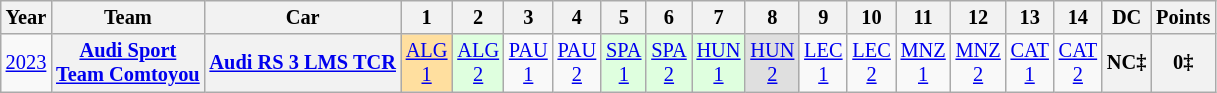<table class="wikitable" style="text-align:center; font-size:85%">
<tr>
<th>Year</th>
<th>Team</th>
<th>Car</th>
<th>1</th>
<th>2</th>
<th>3</th>
<th>4</th>
<th>5</th>
<th>6</th>
<th>7</th>
<th>8</th>
<th>9</th>
<th>10</th>
<th>11</th>
<th>12</th>
<th>13</th>
<th>14</th>
<th>DC</th>
<th>Points</th>
</tr>
<tr>
<td><a href='#'>2023</a></td>
<th nowrap><a href='#'>Audi Sport<br>Team Comtoyou</a></th>
<th nowrap><a href='#'>Audi RS 3 LMS TCR</a></th>
<td style="background:#FFDF9F;"><a href='#'>ALG<br>1</a><br></td>
<td style="background:#DFFFDF;"><a href='#'>ALG<br>2</a><br></td>
<td><a href='#'>PAU<br>1</a></td>
<td><a href='#'>PAU<br>2</a></td>
<td style="background:#DFFFDF;"><a href='#'>SPA<br>1</a><br></td>
<td style="background:#DFFFDF;"><a href='#'>SPA<br>2</a><br></td>
<td style="background:#DFFFDF;"><a href='#'>HUN<br>1</a><br></td>
<td style="background:#DFDFDF;"><a href='#'>HUN<br>2</a><br></td>
<td><a href='#'>LEC<br>1</a></td>
<td><a href='#'>LEC<br>2</a></td>
<td><a href='#'>MNZ<br>1</a></td>
<td><a href='#'>MNZ<br>2</a></td>
<td><a href='#'>CAT<br>1</a></td>
<td><a href='#'>CAT<br>2</a></td>
<th>NC‡</th>
<th>0‡</th>
</tr>
</table>
